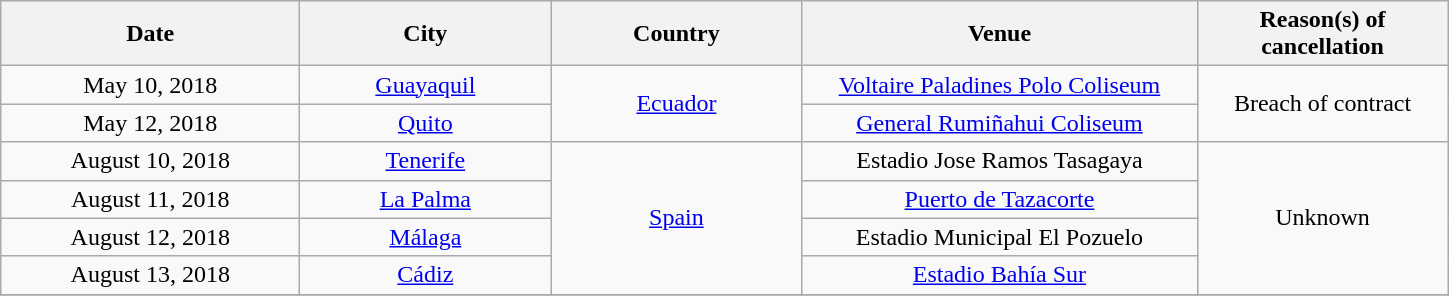<table class="wikitable" style="text-align:center;">
<tr>
<th scope="col" style="width:12em;">Date</th>
<th scope="col" style="width:10em;">City</th>
<th scope="col" style="width:10em;">Country</th>
<th scope="col" style="width:16em;">Venue</th>
<th scope="col" style="width:10em;">Reason(s) of cancellation</th>
</tr>
<tr>
<td>May 10, 2018</td>
<td><a href='#'>Guayaquil</a></td>
<td rowspan="2"><a href='#'>Ecuador</a></td>
<td><a href='#'>Voltaire Paladines Polo Coliseum</a></td>
<td rowspan="2">Breach of contract</td>
</tr>
<tr>
<td>May 12, 2018</td>
<td><a href='#'>Quito</a></td>
<td><a href='#'>General Rumiñahui Coliseum</a></td>
</tr>
<tr>
<td>August 10, 2018</td>
<td><a href='#'>Tenerife</a></td>
<td rowspan="4"><a href='#'>Spain</a></td>
<td>Estadio Jose Ramos Tasagaya</td>
<td rowspan="4">Unknown</td>
</tr>
<tr>
<td>August 11, 2018</td>
<td><a href='#'>La Palma</a></td>
<td><a href='#'>Puerto de Tazacorte</a></td>
</tr>
<tr>
<td>August 12, 2018</td>
<td><a href='#'>Málaga</a></td>
<td>Estadio Municipal El Pozuelo</td>
</tr>
<tr>
<td>August 13, 2018</td>
<td><a href='#'>Cádiz</a></td>
<td><a href='#'>Estadio Bahía Sur</a></td>
</tr>
<tr>
</tr>
</table>
